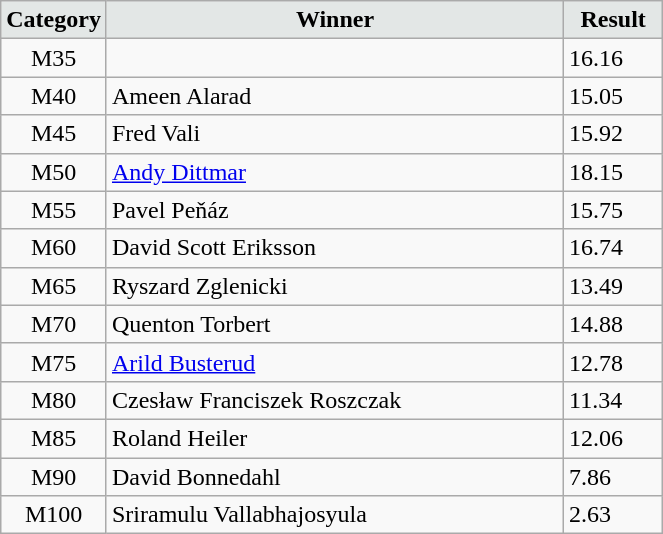<table class="wikitable" width=35%>
<tr>
<td width=15% align="center" bgcolor=#E3E7E6><strong>Category</strong></td>
<td align="center" bgcolor=#E3E7E6> <strong>Winner</strong></td>
<td width=15% align="center" bgcolor=#E3E7E6><strong>Result</strong></td>
</tr>
<tr>
<td align="center">M35</td>
<td> </td>
<td>16.16</td>
</tr>
<tr>
<td align="center">M40</td>
<td> Ameen Alarad</td>
<td>15.05</td>
</tr>
<tr>
<td align="center">M45</td>
<td> Fred Vali</td>
<td>15.92</td>
</tr>
<tr>
<td align="center">M50</td>
<td> <a href='#'>Andy Dittmar</a></td>
<td>18.15</td>
</tr>
<tr>
<td align="center">M55</td>
<td> Pavel Peňáz</td>
<td>15.75</td>
</tr>
<tr>
<td align="center">M60</td>
<td> David Scott Eriksson</td>
<td>16.74</td>
</tr>
<tr>
<td align="center">M65</td>
<td> Ryszard Zglenicki</td>
<td>13.49</td>
</tr>
<tr>
<td align="center">M70</td>
<td> Quenton Torbert</td>
<td>14.88</td>
</tr>
<tr>
<td align="center">M75</td>
<td> <a href='#'>Arild Busterud</a></td>
<td>12.78</td>
</tr>
<tr>
<td align="center">M80</td>
<td> Czesław Franciszek Roszczak</td>
<td>11.34</td>
</tr>
<tr>
<td align="center">M85</td>
<td> Roland Heiler</td>
<td>12.06</td>
</tr>
<tr>
<td align="center">M90</td>
<td> David Bonnedahl</td>
<td>7.86</td>
</tr>
<tr>
<td align="center">M100</td>
<td> Sriramulu Vallabhajosyula</td>
<td>2.63</td>
</tr>
</table>
